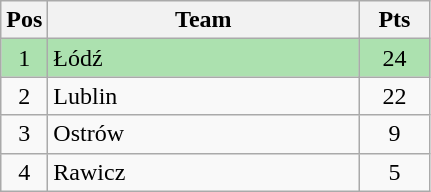<table class="wikitable" style="font-size: 100%">
<tr>
<th width=20>Pos</th>
<th width=200>Team</th>
<th width=40>Pts</th>
</tr>
<tr align=center style="background:#ACE1AF;">
<td>1</td>
<td align="left">Łódź</td>
<td>24</td>
</tr>
<tr align=center>
<td>2</td>
<td align="left">Lublin</td>
<td>22</td>
</tr>
<tr align=center>
<td>3</td>
<td align="left">Ostrów</td>
<td>9</td>
</tr>
<tr align=center>
<td>4</td>
<td align="left">Rawicz</td>
<td>5</td>
</tr>
</table>
